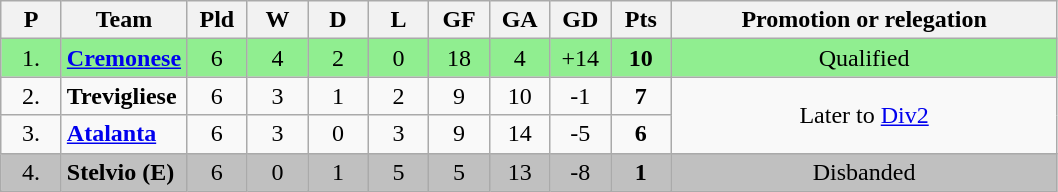<table class="wikitable sortable" style="text-align: center;">
<tr>
<th width=33>P<br></th>
<th>Team<br></th>
<th width=33>Pld<br></th>
<th width=33>W<br></th>
<th width=33>D<br></th>
<th width=33>L<br></th>
<th width=33>GF<br></th>
<th width=33>GA<br></th>
<th width=33>GD<br></th>
<th width=33>Pts<br></th>
<th class="unsortable" width=250>Promotion or relegation<br></th>
</tr>
<tr style="background: #90EE90;">
<td>1.</td>
<td align="left"><strong><a href='#'>Cremonese</a></strong></td>
<td>6</td>
<td>4</td>
<td>2</td>
<td>0</td>
<td>18</td>
<td>4</td>
<td>+14</td>
<td><strong>10</strong></td>
<td>Qualified</td>
</tr>
<tr>
<td>2.</td>
<td align="left"><strong>Trevigliese</strong></td>
<td>6</td>
<td>3</td>
<td>1</td>
<td>2</td>
<td>9</td>
<td>10</td>
<td>-1</td>
<td><strong>7</strong></td>
<td rowspan=2>Later to <a href='#'>Div2</a></td>
</tr>
<tr>
<td>3.</td>
<td align="left"><strong><a href='#'>Atalanta</a></strong></td>
<td>6</td>
<td>3</td>
<td>0</td>
<td>3</td>
<td>9</td>
<td>14</td>
<td>-5</td>
<td><strong>6</strong></td>
</tr>
<tr style="background: silver;">
<td>4.</td>
<td align="left"><strong>Stelvio (E)</strong></td>
<td>6</td>
<td>0</td>
<td>1</td>
<td>5</td>
<td>5</td>
<td>13</td>
<td>-8</td>
<td><strong>1</strong></td>
<td>Disbanded</td>
</tr>
</table>
